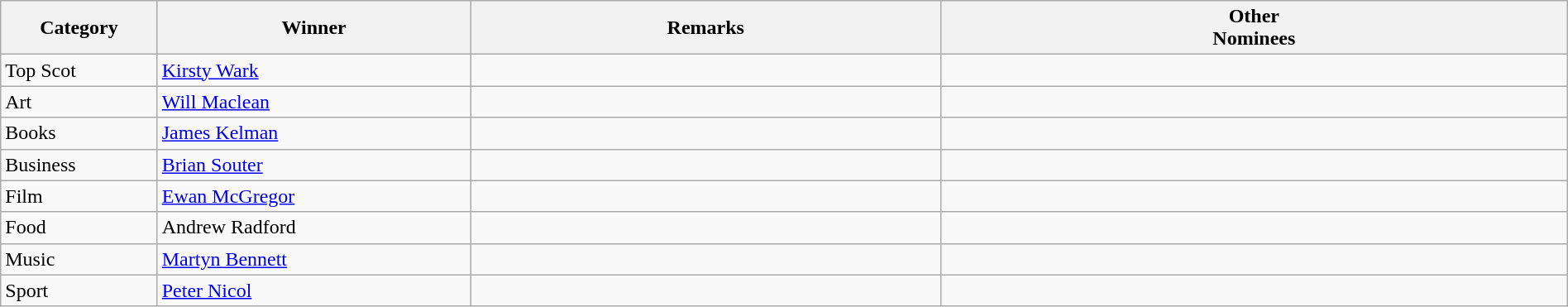<table class="wikitable sortable" style="width:100%; height:100px;">
<tr>
<th style="width:10%;">Category</th>
<th style="width:20%;">Winner</th>
<th style="width:30%;">Remarks</th>
<th style="width:40%;">Other<br>Nominees</th>
</tr>
<tr>
<td>Top Scot</td>
<td><a href='#'>Kirsty Wark</a></td>
<td></td>
<td></td>
</tr>
<tr>
<td>Art</td>
<td><a href='#'>Will Maclean</a></td>
<td></td>
<td></td>
</tr>
<tr>
<td>Books</td>
<td><a href='#'>James Kelman</a></td>
<td></td>
<td></td>
</tr>
<tr>
<td>Business</td>
<td><a href='#'>Brian Souter</a></td>
<td></td>
<td></td>
</tr>
<tr>
<td>Film</td>
<td><a href='#'>Ewan McGregor</a></td>
<td></td>
<td></td>
</tr>
<tr>
<td>Food</td>
<td>Andrew Radford</td>
<td></td>
<td></td>
</tr>
<tr>
<td>Music</td>
<td><a href='#'>Martyn Bennett</a></td>
<td></td>
<td></td>
</tr>
<tr>
<td>Sport</td>
<td><a href='#'>Peter Nicol</a></td>
<td></td>
<td></td>
</tr>
</table>
